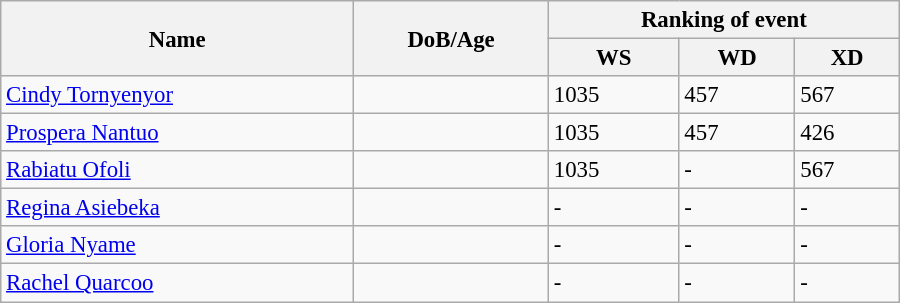<table class="wikitable" style="width:600px; font-size:95%;">
<tr>
<th rowspan="2" align="left">Name</th>
<th rowspan="2" align="left">DoB/Age</th>
<th colspan="3" align="center">Ranking of event</th>
</tr>
<tr>
<th align="center">WS</th>
<th>WD</th>
<th align="center">XD</th>
</tr>
<tr>
<td><a href='#'>Cindy Tornyenyor</a></td>
<td></td>
<td>1035</td>
<td>457</td>
<td>567</td>
</tr>
<tr>
<td><a href='#'>Prospera Nantuo</a></td>
<td></td>
<td>1035</td>
<td>457</td>
<td>426</td>
</tr>
<tr>
<td><a href='#'>Rabiatu Ofoli</a></td>
<td></td>
<td>1035</td>
<td>-</td>
<td>567</td>
</tr>
<tr>
<td><a href='#'>Regina Asiebeka</a></td>
<td></td>
<td>-</td>
<td>-</td>
<td>-</td>
</tr>
<tr>
<td><a href='#'>Gloria Nyame</a></td>
<td></td>
<td>-</td>
<td>-</td>
<td>-</td>
</tr>
<tr>
<td><a href='#'>Rachel Quarcoo</a></td>
<td></td>
<td>-</td>
<td>-</td>
<td>-</td>
</tr>
</table>
